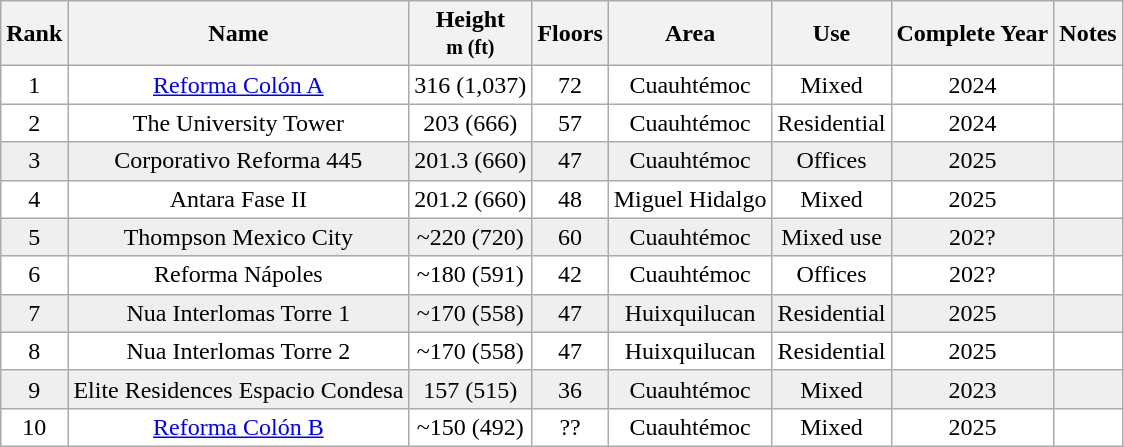<table class="wikitable sortable" style="text-align: center">
<tr>
<th>Rank</th>
<th>Name</th>
<th data-sort-type="number">Height<br><small>m (ft)</small></th>
<th>Floors</th>
<th>Area</th>
<th>Use</th>
<th>Complete Year</th>
<th class="unsortable">Notes</th>
</tr>
<tr style="background:#fff;">
<td>1</td>
<td><a href='#'>Reforma Colón A</a></td>
<td>316 (1,037)</td>
<td>72</td>
<td>Cuauhtémoc</td>
<td>Mixed</td>
<td>2024</td>
<td></td>
</tr>
<tr style="background:#fff;">
<td>2</td>
<td>The University Tower</td>
<td>203 (666)</td>
<td>57</td>
<td>Cuauhtémoc</td>
<td>Residential</td>
<td>2024</td>
<td></td>
</tr>
<tr style="background:#efefef;">
<td>3</td>
<td>Corporativo Reforma 445</td>
<td>201.3 (660)</td>
<td>47</td>
<td>Cuauhtémoc</td>
<td>Offices</td>
<td>2025</td>
<td></td>
</tr>
<tr style="background:#fff;">
<td>4</td>
<td>Antara Fase II</td>
<td>201.2 (660)</td>
<td>48</td>
<td>Miguel Hidalgo</td>
<td>Mixed</td>
<td>2025</td>
<td></td>
</tr>
<tr style="background:#efefef;">
<td>5</td>
<td>Thompson Mexico City</td>
<td>~220 (720)</td>
<td>60</td>
<td>Cuauhtémoc</td>
<td>Mixed use</td>
<td>202?</td>
<td></td>
</tr>
<tr style="background:#fff;">
<td>6</td>
<td>Reforma Nápoles</td>
<td>~180 (591)</td>
<td>42</td>
<td>Cuauhtémoc</td>
<td>Offices</td>
<td>202?</td>
<td></td>
</tr>
<tr style="background:#efefef;">
<td>7</td>
<td>Nua Interlomas Torre 1</td>
<td>~170 (558)</td>
<td>47</td>
<td>Huixquilucan</td>
<td>Residential</td>
<td>2025</td>
<td></td>
</tr>
<tr style="background:#fff;">
<td>8</td>
<td>Nua Interlomas Torre 2</td>
<td>~170 (558)</td>
<td>47</td>
<td>Huixquilucan</td>
<td>Residential</td>
<td>2025</td>
<td></td>
</tr>
<tr style="background:#efefef;">
<td>9</td>
<td>Elite Residences Espacio Condesa</td>
<td>157 (515)</td>
<td>36</td>
<td>Cuauhtémoc</td>
<td>Mixed</td>
<td>2023</td>
<td></td>
</tr>
<tr style="background:#fff;">
<td>10</td>
<td><a href='#'>Reforma Colón B</a></td>
<td>~150 (492)</td>
<td>??</td>
<td>Cuauhtémoc</td>
<td>Mixed</td>
<td>2025</td>
<td></td>
</tr>
</table>
